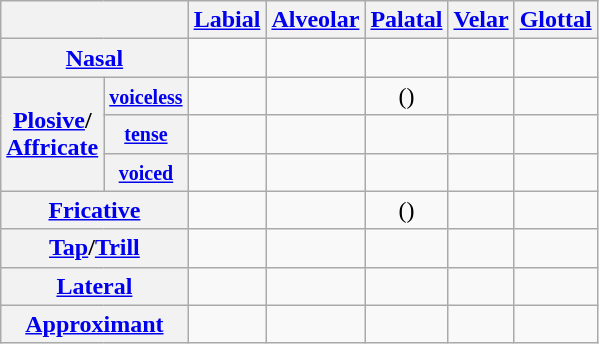<table class="wikitable" style="text-align:center;">
<tr>
<th colspan="2"></th>
<th><a href='#'>Labial</a></th>
<th><a href='#'>Alveolar</a></th>
<th><a href='#'>Palatal</a></th>
<th><a href='#'>Velar</a></th>
<th><a href='#'>Glottal</a></th>
</tr>
<tr>
<th colspan="2"><a href='#'>Nasal</a></th>
<td></td>
<td></td>
<td></td>
<td></td>
<td></td>
</tr>
<tr>
<th rowspan="3"><a href='#'>Plosive</a>/<br><a href='#'>Affricate</a></th>
<th><small><a href='#'>voiceless</a></small></th>
<td></td>
<td></td>
<td>()</td>
<td></td>
<td></td>
</tr>
<tr>
<th><small><a href='#'>tense</a></small></th>
<td></td>
<td></td>
<td></td>
<td></td>
<td></td>
</tr>
<tr>
<th><small><a href='#'>voiced</a></small></th>
<td></td>
<td></td>
<td></td>
<td></td>
<td></td>
</tr>
<tr>
<th colspan="2"><a href='#'>Fricative</a></th>
<td></td>
<td></td>
<td>()</td>
<td></td>
<td></td>
</tr>
<tr>
<th colspan="2"><a href='#'>Tap</a>/<a href='#'>Trill</a></th>
<td></td>
<td></td>
<td></td>
<td></td>
<td></td>
</tr>
<tr>
<th colspan="2"><a href='#'>Lateral</a></th>
<td></td>
<td></td>
<td></td>
<td></td>
<td></td>
</tr>
<tr>
<th colspan="2"><a href='#'>Approximant</a></th>
<td></td>
<td></td>
<td></td>
<td></td>
<td></td>
</tr>
</table>
